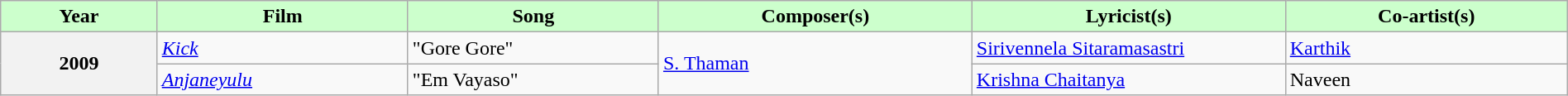<table class="wikitable plainrowheaders" width="100%" textcolor:#000;">
<tr style="background:#cfc; text-align:center;">
<td scope="col" width=10%><strong>Year</strong></td>
<td scope="col" width=16%><strong>Film</strong></td>
<td scope="col" width=16%><strong>Song</strong></td>
<td scope="col" width=20%><strong>Composer(s)</strong></td>
<td scope="col" width=20%><strong>Lyricist(s)</strong></td>
<td scope="col" width=28%><strong>Co-artist(s)</strong></td>
</tr>
<tr>
<th scope="row" rowspan="2">2009</th>
<td ! scope="row"><em><a href='#'>Kick</a></em></td>
<td>"Gore Gore"</td>
<td rowspan="2"><a href='#'>S. Thaman</a></td>
<td><a href='#'>Sirivennela Sitaramasastri</a></td>
<td><a href='#'>Karthik</a></td>
</tr>
<tr>
<td ! scope="row"><em><a href='#'>Anjaneyulu</a></em></td>
<td>"Em Vayaso"</td>
<td><a href='#'>Krishna Chaitanya</a></td>
<td>Naveen</td>
</tr>
</table>
